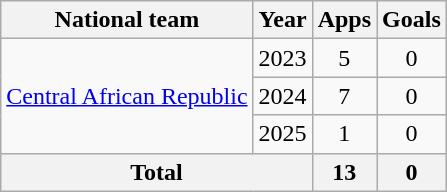<table class="wikitable" style="text-align:center">
<tr>
<th>National team</th>
<th>Year</th>
<th>Apps</th>
<th>Goals</th>
</tr>
<tr>
<td rowspan=3><a href='#'>Central African Republic</a></td>
<td>2023</td>
<td>5</td>
<td>0</td>
</tr>
<tr>
<td>2024</td>
<td>7</td>
<td>0</td>
</tr>
<tr>
<td>2025</td>
<td>1</td>
<td>0</td>
</tr>
<tr>
<th colspan=2>Total</th>
<th>13</th>
<th>0</th>
</tr>
</table>
